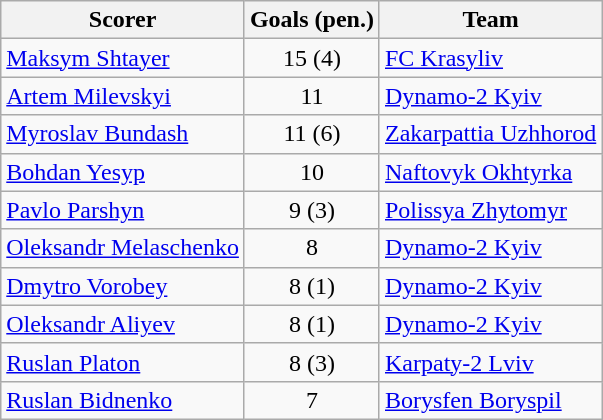<table class="wikitable">
<tr>
<th>Scorer</th>
<th>Goals (pen.)</th>
<th>Team</th>
</tr>
<tr>
<td> <a href='#'>Maksym Shtayer</a></td>
<td style="text-align: center;">15 (4)</td>
<td><a href='#'>FC Krasyliv</a></td>
</tr>
<tr>
<td> <a href='#'>Artem Milevskyi</a></td>
<td style="text-align: center;">11</td>
<td><a href='#'>Dynamo-2 Kyiv</a></td>
</tr>
<tr>
<td> <a href='#'>Myroslav Bundash</a></td>
<td style="text-align: center;">11 (6)</td>
<td><a href='#'>Zakarpattia Uzhhorod</a></td>
</tr>
<tr>
<td> <a href='#'>Bohdan Yesyp</a></td>
<td style="text-align: center;">10</td>
<td><a href='#'>Naftovyk Okhtyrka</a></td>
</tr>
<tr>
<td> <a href='#'>Pavlo Parshyn</a></td>
<td style="text-align: center;">9 (3)</td>
<td><a href='#'>Polissya Zhytomyr</a></td>
</tr>
<tr>
<td> <a href='#'>Oleksandr Melaschenko</a></td>
<td style="text-align: center;">8</td>
<td><a href='#'>Dynamo-2 Kyiv</a></td>
</tr>
<tr>
<td> <a href='#'>Dmytro Vorobey</a></td>
<td style="text-align: center;">8 (1)</td>
<td><a href='#'>Dynamo-2 Kyiv</a></td>
</tr>
<tr>
<td> <a href='#'>Oleksandr Aliyev</a></td>
<td style="text-align: center;">8 (1)</td>
<td><a href='#'>Dynamo-2 Kyiv</a></td>
</tr>
<tr>
<td> <a href='#'>Ruslan Platon</a></td>
<td style="text-align: center;">8 (3)</td>
<td><a href='#'>Karpaty-2 Lviv</a></td>
</tr>
<tr>
<td> <a href='#'>Ruslan Bidnenko</a></td>
<td style="text-align: center;">7</td>
<td><a href='#'>Borysfen Boryspil</a></td>
</tr>
</table>
